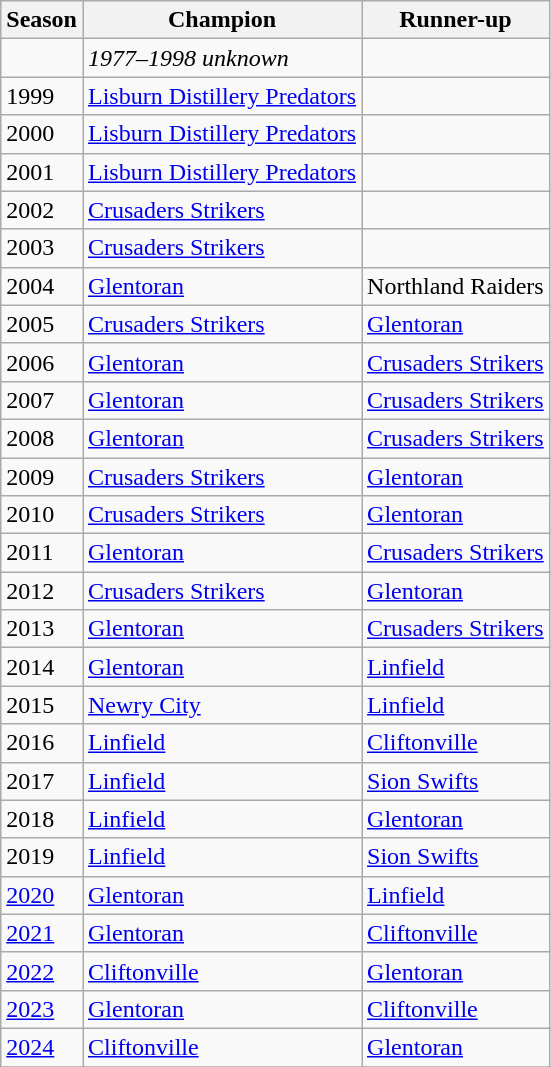<table class="wikitable sortable">
<tr>
<th>Season</th>
<th>Champion</th>
<th>Runner-up</th>
</tr>
<tr>
<td></td>
<td><em>1977–1998 unknown</em></td>
<td></td>
</tr>
<tr>
<td>1999</td>
<td><a href='#'>Lisburn Distillery Predators</a></td>
<td></td>
</tr>
<tr>
<td>2000</td>
<td><a href='#'>Lisburn Distillery Predators</a></td>
<td></td>
</tr>
<tr>
<td>2001</td>
<td><a href='#'>Lisburn Distillery Predators</a></td>
<td></td>
</tr>
<tr>
<td>2002</td>
<td><a href='#'>Crusaders Strikers</a></td>
<td></td>
</tr>
<tr>
<td>2003</td>
<td><a href='#'>Crusaders Strikers</a></td>
<td></td>
</tr>
<tr>
<td>2004</td>
<td><a href='#'>Glentoran</a></td>
<td>Northland Raiders</td>
</tr>
<tr>
<td>2005</td>
<td><a href='#'>Crusaders Strikers</a></td>
<td><a href='#'>Glentoran</a></td>
</tr>
<tr>
<td>2006</td>
<td><a href='#'>Glentoran</a></td>
<td><a href='#'>Crusaders Strikers</a></td>
</tr>
<tr>
<td>2007</td>
<td><a href='#'>Glentoran</a></td>
<td><a href='#'>Crusaders Strikers</a></td>
</tr>
<tr>
<td>2008</td>
<td><a href='#'>Glentoran</a></td>
<td><a href='#'>Crusaders Strikers</a></td>
</tr>
<tr>
<td>2009</td>
<td><a href='#'>Crusaders Strikers</a></td>
<td><a href='#'>Glentoran</a></td>
</tr>
<tr>
<td>2010</td>
<td><a href='#'>Crusaders Strikers</a></td>
<td><a href='#'>Glentoran</a></td>
</tr>
<tr>
<td>2011</td>
<td><a href='#'>Glentoran</a></td>
<td><a href='#'>Crusaders Strikers</a></td>
</tr>
<tr>
<td>2012</td>
<td><a href='#'>Crusaders Strikers</a></td>
<td><a href='#'>Glentoran</a></td>
</tr>
<tr>
<td>2013</td>
<td><a href='#'>Glentoran</a></td>
<td><a href='#'>Crusaders Strikers</a></td>
</tr>
<tr>
<td>2014</td>
<td><a href='#'>Glentoran</a></td>
<td><a href='#'>Linfield</a></td>
</tr>
<tr>
<td>2015</td>
<td><a href='#'>Newry City</a></td>
<td><a href='#'>Linfield</a></td>
</tr>
<tr>
<td>2016</td>
<td><a href='#'>Linfield</a></td>
<td><a href='#'>Cliftonville</a></td>
</tr>
<tr>
<td>2017</td>
<td><a href='#'>Linfield</a></td>
<td><a href='#'>Sion Swifts</a></td>
</tr>
<tr>
<td>2018</td>
<td><a href='#'>Linfield</a></td>
<td><a href='#'>Glentoran</a></td>
</tr>
<tr>
<td>2019</td>
<td><a href='#'>Linfield</a></td>
<td><a href='#'>Sion Swifts</a></td>
</tr>
<tr>
<td><a href='#'>2020</a></td>
<td><a href='#'>Glentoran</a></td>
<td><a href='#'>Linfield</a></td>
</tr>
<tr>
<td><a href='#'>2021</a></td>
<td><a href='#'>Glentoran</a></td>
<td><a href='#'>Cliftonville</a></td>
</tr>
<tr>
<td><a href='#'>2022</a></td>
<td><a href='#'>Cliftonville</a></td>
<td><a href='#'>Glentoran</a></td>
</tr>
<tr>
<td><a href='#'>2023</a></td>
<td><a href='#'>Glentoran</a></td>
<td><a href='#'>Cliftonville</a></td>
</tr>
<tr>
<td><a href='#'>2024</a></td>
<td><a href='#'>Cliftonville</a></td>
<td><a href='#'>Glentoran</a></td>
</tr>
<tr>
</tr>
</table>
